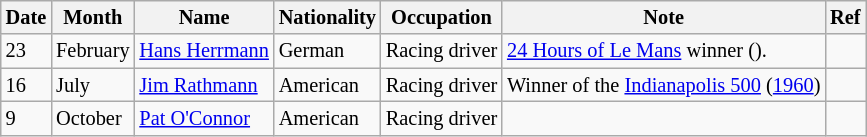<table class="wikitable" style="font-size:85%;">
<tr>
<th>Date</th>
<th>Month</th>
<th>Name</th>
<th>Nationality</th>
<th>Occupation</th>
<th>Note</th>
<th>Ref</th>
</tr>
<tr>
<td>23</td>
<td>February</td>
<td><a href='#'>Hans Herrmann</a></td>
<td>German</td>
<td>Racing driver</td>
<td><a href='#'>24 Hours of Le Mans</a> winner ().</td>
<td></td>
</tr>
<tr>
<td>16</td>
<td>July</td>
<td><a href='#'>Jim Rathmann</a></td>
<td>American</td>
<td>Racing driver</td>
<td>Winner of the <a href='#'>Indianapolis 500</a> (<a href='#'>1960</a>)</td>
<td></td>
</tr>
<tr>
<td>9</td>
<td>October</td>
<td><a href='#'>Pat O'Connor</a></td>
<td>American</td>
<td>Racing driver</td>
<td></td>
<td></td>
</tr>
</table>
